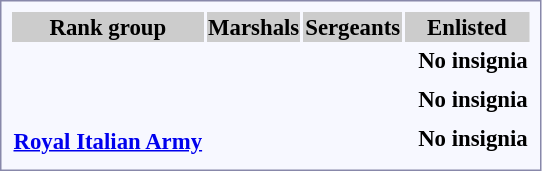<table style="border:1px solid #8888aa; background-color:#f7f8ff; padding:5px; font-size:95%; margin: 0px 12px 12px 0px; text-align:center;">
<tr style="background-color:#CCCCCC; ">
<th>Rank group</th>
<th colspan=4>Marshals</th>
<th colspan=2>Sergeants</th>
<th colspan=3>Enlisted</th>
</tr>
<tr>
<td rowspan=2><strong></strong><br></td>
<td></td>
<td></td>
<td></td>
<td></td>
<td></td>
<td></td>
<td></td>
<td></td>
<td><strong>No insignia</strong></td>
</tr>
<tr>
<td></td>
<td></td>
<td></td>
<td></td>
<td></td>
<td></td>
<td></td>
<td></td>
<td></td>
</tr>
<tr>
<td rowspan=2><strong></strong><br></td>
<td></td>
<td></td>
<td></td>
<td></td>
<td></td>
<td></td>
<td></td>
<td></td>
<td><strong>No insignia</strong></td>
</tr>
<tr style="text-align:center;">
<td></td>
<td></td>
<td></td>
<td></td>
<td></td>
<td></td>
<td></td>
<td></td>
<td></td>
</tr>
<tr>
<td rowspan=2><strong> <a href='#'>Royal Italian Army</a></strong><br></td>
<td></td>
<td></td>
<td></td>
<td></td>
<td></td>
<td></td>
<td></td>
<td></td>
<td><strong>No insignia</strong></td>
</tr>
<tr style="text-align:center;">
<td></td>
<td></td>
<td></td>
<td></td>
<td></td>
<td></td>
<td></td>
<td></td>
<td></td>
</tr>
</table>
